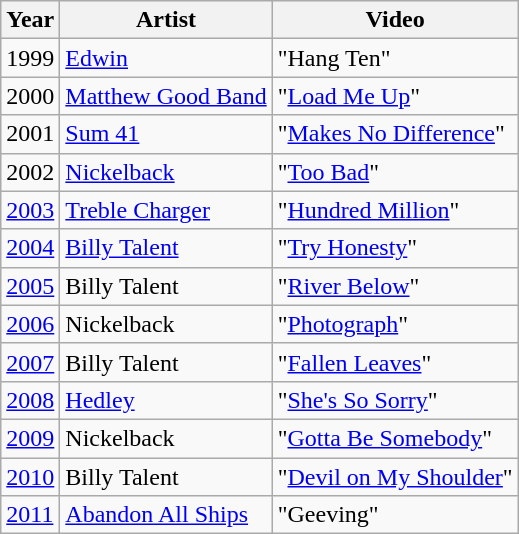<table class="wikitable">
<tr>
<th>Year</th>
<th>Artist</th>
<th>Video</th>
</tr>
<tr>
<td>1999</td>
<td><a href='#'>Edwin</a></td>
<td>"Hang Ten"</td>
</tr>
<tr>
<td>2000</td>
<td><a href='#'>Matthew Good Band</a></td>
<td>"<a href='#'>Load Me Up</a>"</td>
</tr>
<tr>
<td>2001</td>
<td><a href='#'>Sum 41</a></td>
<td>"<a href='#'>Makes No Difference</a>"</td>
</tr>
<tr>
<td>2002</td>
<td><a href='#'>Nickelback</a></td>
<td>"<a href='#'>Too Bad</a>"</td>
</tr>
<tr>
<td><a href='#'>2003</a></td>
<td><a href='#'>Treble Charger</a></td>
<td>"<a href='#'>Hundred Million</a>"</td>
</tr>
<tr>
<td><a href='#'>2004</a></td>
<td><a href='#'>Billy Talent</a></td>
<td>"<a href='#'>Try Honesty</a>"</td>
</tr>
<tr>
<td><a href='#'>2005</a></td>
<td>Billy Talent</td>
<td>"<a href='#'>River Below</a>"</td>
</tr>
<tr>
<td><a href='#'>2006</a></td>
<td>Nickelback</td>
<td>"<a href='#'>Photograph</a>"</td>
</tr>
<tr>
<td><a href='#'>2007</a></td>
<td>Billy Talent</td>
<td>"<a href='#'>Fallen Leaves</a>"</td>
</tr>
<tr>
<td><a href='#'>2008</a></td>
<td><a href='#'>Hedley</a></td>
<td>"<a href='#'>She's So Sorry</a>"</td>
</tr>
<tr>
<td><a href='#'>2009</a></td>
<td>Nickelback</td>
<td>"<a href='#'>Gotta Be Somebody</a>"</td>
</tr>
<tr>
<td><a href='#'>2010</a></td>
<td>Billy Talent</td>
<td>"<a href='#'>Devil on My Shoulder</a>"</td>
</tr>
<tr>
<td><a href='#'>2011</a></td>
<td><a href='#'>Abandon All Ships</a></td>
<td>"Geeving"</td>
</tr>
</table>
